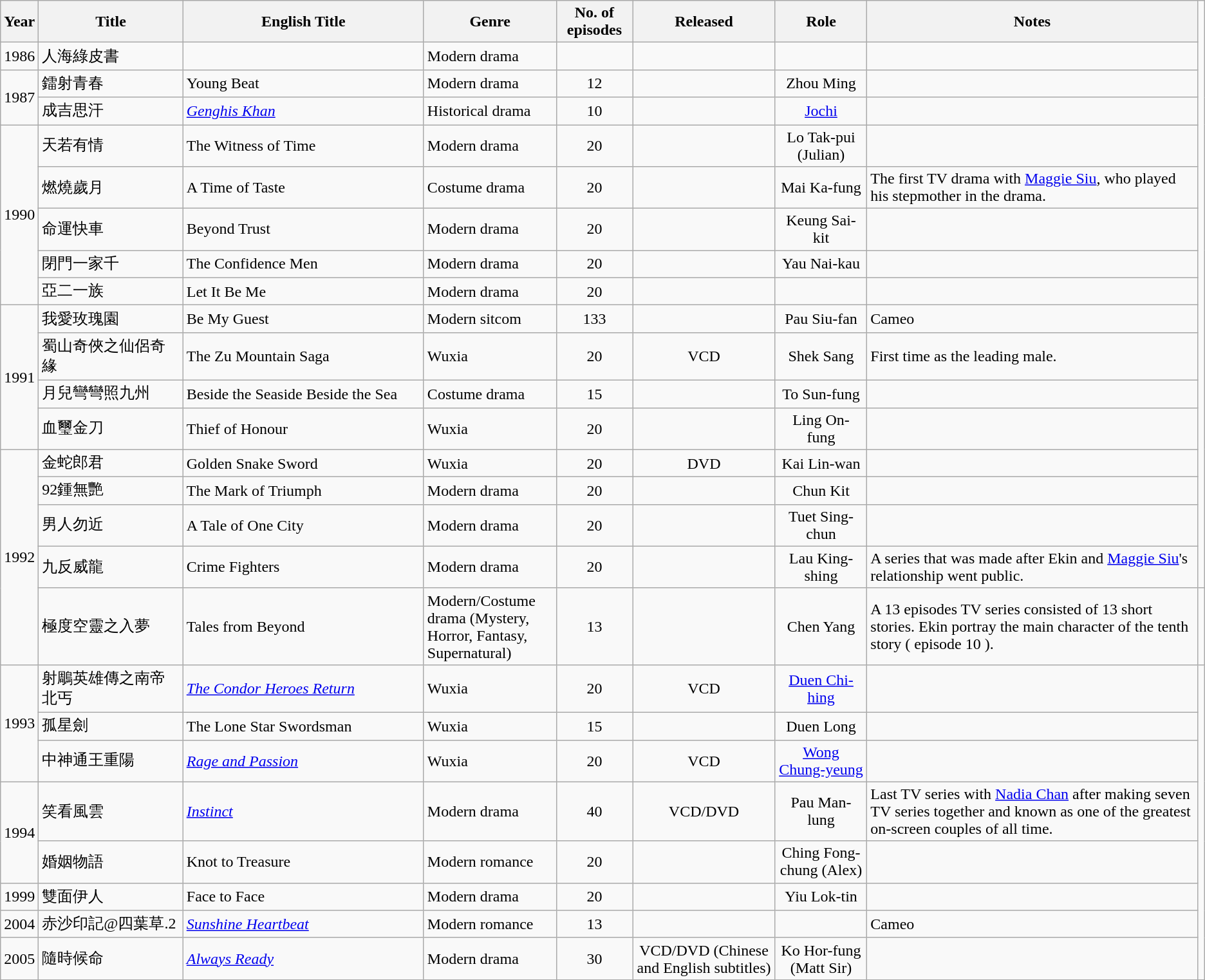<table class="wikitable">
<tr>
<th>Year</th>
<th width="12%">Title</th>
<th width="20%">English Title</th>
<th width="11%">Genre</th>
<th>No. of episodes</th>
<th>Released</th>
<th>Role</th>
<th>Notes</th>
</tr>
<tr>
<td>1986</td>
<td>人海綠皮書</td>
<td></td>
<td>Modern drama</td>
<td></td>
<td></td>
<td></td>
<td></td>
</tr>
<tr>
<td rowspan = "2">1987</td>
<td>鐳射青春</td>
<td>Young Beat</td>
<td>Modern drama</td>
<td style="text-align: center;">12</td>
<td></td>
<td style="text-align: center;">Zhou Ming</td>
<td></td>
</tr>
<tr>
<td>成吉思汗</td>
<td><em><a href='#'>Genghis Khan</a></em></td>
<td>Historical drama</td>
<td style="text-align: center;">10</td>
<td></td>
<td style="text-align: center;"><a href='#'>Jochi</a></td>
<td></td>
</tr>
<tr>
<td rowspan = "5">1990</td>
<td>天若有情</td>
<td>The Witness of Time</td>
<td>Modern drama</td>
<td style="text-align: center;">20</td>
<td></td>
<td style="text-align: center;">Lo Tak-pui (Julian)</td>
<td></td>
</tr>
<tr>
<td>燃燒歲月</td>
<td>A Time of Taste</td>
<td>Costume drama</td>
<td style="text-align: center;">20</td>
<td></td>
<td style="text-align: center;">Mai Ka-fung</td>
<td>The first TV drama with <a href='#'>Maggie Siu</a>, who played his stepmother in the drama.</td>
</tr>
<tr>
<td>命運快車</td>
<td>Beyond Trust</td>
<td>Modern drama</td>
<td style="text-align: center;">20</td>
<td></td>
<td style="text-align: center;">Keung Sai-kit</td>
<td></td>
</tr>
<tr>
<td>閉門一家千</td>
<td>The Confidence Men</td>
<td>Modern drama</td>
<td style="text-align: center;">20</td>
<td></td>
<td style="text-align: center;">Yau Nai-kau</td>
<td></td>
</tr>
<tr>
<td>亞二一族</td>
<td>Let It Be Me</td>
<td>Modern drama</td>
<td style="text-align: center;">20</td>
<td></td>
<td></td>
<td></td>
</tr>
<tr>
<td rowspan = "4">1991</td>
<td>我愛玫瑰園</td>
<td>Be My Guest</td>
<td>Modern sitcom</td>
<td style="text-align: center;">133</td>
<td></td>
<td style="text-align: center;">Pau Siu-fan</td>
<td>Cameo</td>
</tr>
<tr>
<td>蜀山奇俠之仙侶奇緣</td>
<td>The Zu Mountain Saga</td>
<td>Wuxia</td>
<td style="text-align: center;">20</td>
<td style="text-align: center;">VCD</td>
<td style="text-align: center;">Shek Sang</td>
<td>First time as the leading male.</td>
</tr>
<tr>
<td>月兒彎彎照九州</td>
<td>Beside the Seaside Beside the Sea</td>
<td>Costume drama</td>
<td style="text-align: center;">15</td>
<td></td>
<td style="text-align: center;">To Sun-fung</td>
<td></td>
</tr>
<tr>
<td>血璽金刀</td>
<td>Thief of Honour</td>
<td>Wuxia</td>
<td style="text-align: center;">20</td>
<td></td>
<td style="text-align: center;">Ling On-fung</td>
<td></td>
</tr>
<tr>
<td rowspan = "5">1992</td>
<td>金蛇郎君</td>
<td>Golden Snake Sword</td>
<td>Wuxia</td>
<td style="text-align: center;">20</td>
<td style="text-align: center;">DVD</td>
<td style="text-align: center;">Kai Lin-wan</td>
<td></td>
</tr>
<tr>
<td>92鍾無艷</td>
<td>The Mark of Triumph</td>
<td>Modern drama</td>
<td style="text-align: center;">20</td>
<td></td>
<td style="text-align: center;">Chun Kit</td>
<td></td>
</tr>
<tr>
<td>男人勿近</td>
<td>A Tale of One City</td>
<td>Modern drama</td>
<td style="text-align: center;">20</td>
<td></td>
<td style="text-align: center;">Tuet Sing-chun</td>
<td></td>
</tr>
<tr>
<td>九反威龍</td>
<td>Crime Fighters</td>
<td>Modern drama</td>
<td style="text-align: center;">20</td>
<td></td>
<td style="text-align: center;">Lau King-shing</td>
<td>A series that was made after Ekin and <a href='#'>Maggie Siu</a>'s relationship went public.</td>
</tr>
<tr>
<td>極度空靈之入夢</td>
<td>Tales from Beyond</td>
<td>Modern/Costume drama (Mystery, Horror, Fantasy, Supernatural)</td>
<td style="text-align: center;">13</td>
<td></td>
<td style="text-align: center;">Chen Yang</td>
<td>A 13 episodes TV series consisted of 13 short stories. Ekin portray the main character of the tenth story  ( episode 10 ).</td>
<td></td>
</tr>
<tr>
<td rowspan = "3">1993</td>
<td>射鵰英雄傳之南帝北丐</td>
<td><em><a href='#'>The Condor Heroes Return</a></em></td>
<td>Wuxia</td>
<td style="text-align: center;">20</td>
<td style="text-align: center;">VCD</td>
<td style="text-align: center;"><a href='#'>Duen Chi-hing</a></td>
<td></td>
</tr>
<tr>
<td>孤星劍</td>
<td>The Lone Star Swordsman</td>
<td>Wuxia</td>
<td style="text-align: center;">15</td>
<td></td>
<td style="text-align: center;">Duen Long</td>
<td></td>
</tr>
<tr>
<td>中神通王重陽</td>
<td><em><a href='#'>Rage and Passion</a></em></td>
<td>Wuxia</td>
<td style="text-align: center;">20</td>
<td style="text-align: center;">VCD</td>
<td style="text-align: center;"><a href='#'>Wong Chung-yeung</a></td>
<td></td>
</tr>
<tr>
<td rowspan = "2">1994</td>
<td>笑看風雲</td>
<td><em><a href='#'>Instinct</a></em></td>
<td>Modern drama</td>
<td style="text-align: center;">40</td>
<td style="text-align: center;">VCD/DVD</td>
<td style="text-align: center;">Pau Man-lung</td>
<td>Last TV series with <a href='#'>Nadia Chan</a> after making seven TV series together and known as one of the greatest on-screen couples of all time.</td>
</tr>
<tr>
<td>婚姻物語</td>
<td>Knot to Treasure</td>
<td>Modern romance</td>
<td style="text-align: center;">20</td>
<td></td>
<td style="text-align: center;">Ching Fong-chung (Alex)</td>
<td></td>
</tr>
<tr>
<td>1999</td>
<td>雙面伊人</td>
<td>Face to Face</td>
<td>Modern drama</td>
<td style="text-align: center;">20</td>
<td></td>
<td style="text-align: center;">Yiu Lok-tin</td>
<td></td>
</tr>
<tr>
<td>2004</td>
<td>赤沙印記@四葉草.2</td>
<td><em><a href='#'>Sunshine Heartbeat</a></em></td>
<td>Modern romance</td>
<td style="text-align: center;">13</td>
<td></td>
<td></td>
<td>Cameo</td>
</tr>
<tr>
<td>2005</td>
<td>隨時候命</td>
<td><em><a href='#'>Always Ready</a></em></td>
<td>Modern drama</td>
<td style="text-align: center;">30</td>
<td style="text-align: center;">VCD/DVD (Chinese and English subtitles)</td>
<td style="text-align: center;">Ko Hor-fung (Matt Sir)</td>
<td></td>
</tr>
<tr>
</tr>
</table>
